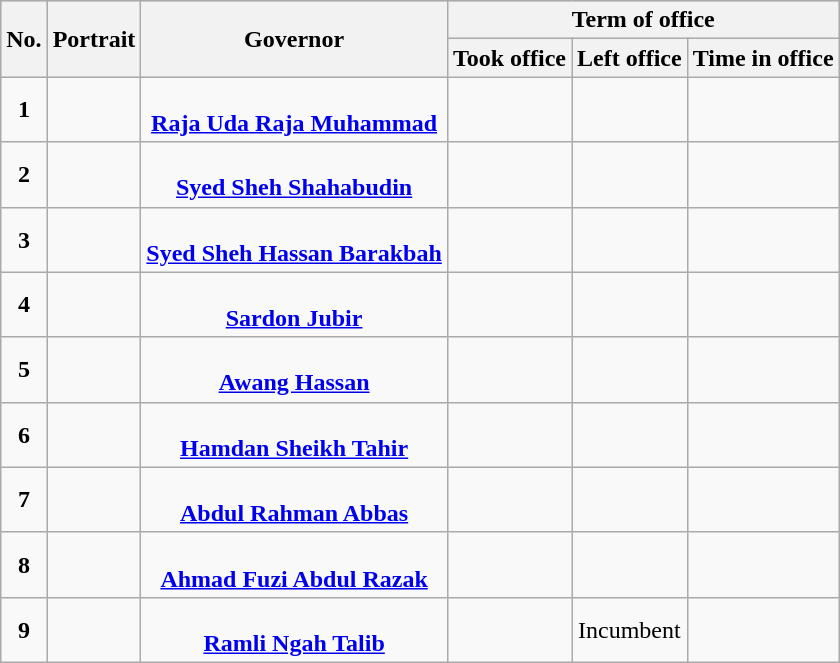<table class="wikitable" style="text-align:center">
<tr style="background:#cccccc">
<th rowspan=2>No.</th>
<th rowspan=2>Portrait</th>
<th rowspan=2>Governor</th>
<th colspan=3>Term of office</th>
</tr>
<tr>
<th>Took office</th>
<th>Left office</th>
<th>Time in office</th>
</tr>
<tr>
<td><strong>1</strong></td>
<td></td>
<td><br><strong><a href='#'>Raja Uda Raja Muhammad</a></strong><br></td>
<td></td>
<td></td>
<td></td>
</tr>
<tr>
<td><strong>2</strong></td>
<td></td>
<td><br><strong><a href='#'>Syed Sheh Shahabudin</a></strong><br></td>
<td></td>
<td></td>
<td></td>
</tr>
<tr>
<td><strong>3</strong></td>
<td></td>
<td><br><strong><a href='#'>Syed Sheh Hassan Barakbah</a></strong><br></td>
<td></td>
<td></td>
<td></td>
</tr>
<tr>
<td><strong>4</strong></td>
<td></td>
<td><br><strong><a href='#'>Sardon Jubir</a></strong><br></td>
<td></td>
<td></td>
<td></td>
</tr>
<tr>
<td><strong>5</strong></td>
<td></td>
<td><br><strong><a href='#'>Awang Hassan</a></strong><br></td>
<td></td>
<td></td>
<td></td>
</tr>
<tr>
<td><strong>6</strong></td>
<td></td>
<td><br><strong><a href='#'>Hamdan Sheikh Tahir</a></strong><br></td>
<td></td>
<td></td>
<td></td>
</tr>
<tr>
<td><strong>7</strong></td>
<td></td>
<td><br><strong><a href='#'>Abdul Rahman Abbas</a></strong><br></td>
<td></td>
<td></td>
<td></td>
</tr>
<tr>
<td><strong>8</strong></td>
<td></td>
<td><br><strong><a href='#'>Ahmad Fuzi Abdul Razak</a></strong><br></td>
<td></td>
<td></td>
<td></td>
</tr>
<tr>
<td><strong>9</strong></td>
<td></td>
<td><br><strong><a href='#'>Ramli Ngah Talib</a></strong><br></td>
<td></td>
<td>Incumbent</td>
<td></td>
</tr>
</table>
